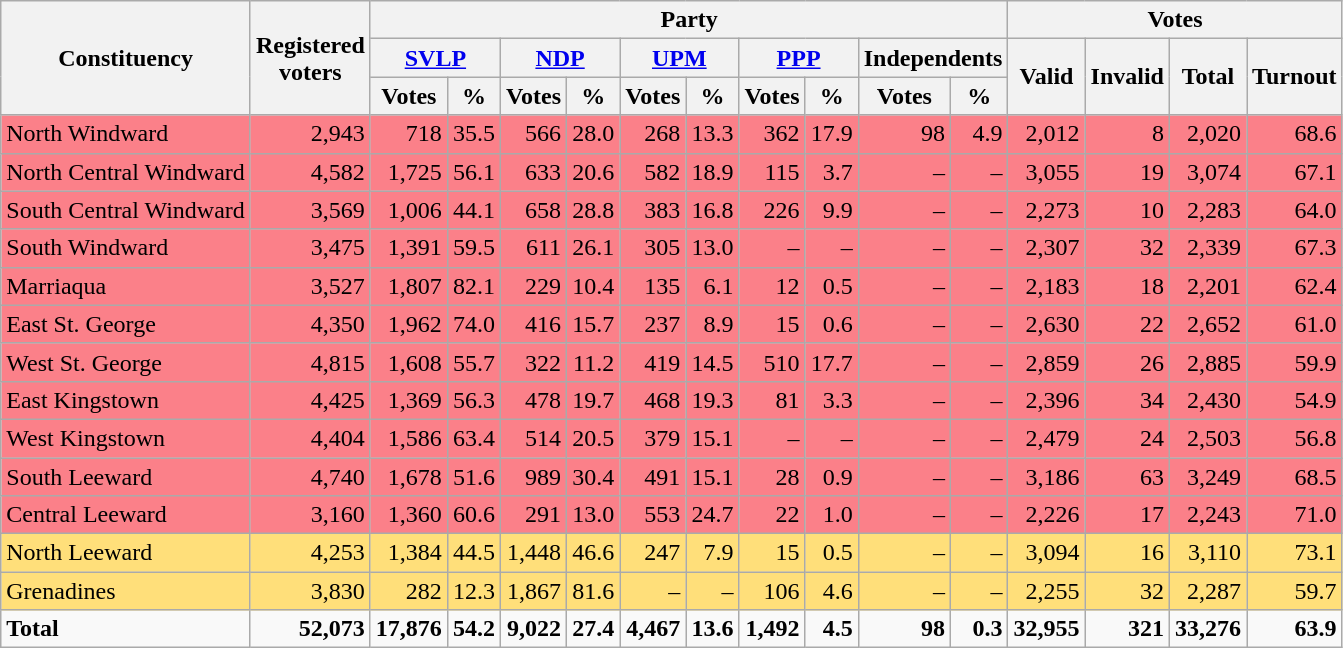<table class="wikitable sortable" style=text-align:right>
<tr>
<th rowspan=3>Constituency</th>
<th rowspan=3>Registered<br>voters</th>
<th colspan=10>Party</th>
<th colspan=4>Votes</th>
</tr>
<tr>
<th colspan=2><a href='#'>SVLP</a></th>
<th colspan=2><a href='#'>NDP</a></th>
<th colspan=2><a href='#'>UPM</a></th>
<th colspan=2><a href='#'>PPP</a></th>
<th colspan=2>Independents</th>
<th rowspan=2>Valid</th>
<th rowspan=2>Invalid</th>
<th rowspan=2>Total</th>
<th rowspan=2>Turnout</th>
</tr>
<tr>
<th>Votes</th>
<th>%</th>
<th>Votes</th>
<th>%</th>
<th>Votes</th>
<th>%</th>
<th>Votes</th>
<th>%</th>
<th>Votes</th>
<th>%</th>
</tr>
<tr style="background-color:#fb8089">
<td align=left>North Windward</td>
<td>2,943</td>
<td>718</td>
<td>35.5</td>
<td>566</td>
<td>28.0</td>
<td>268</td>
<td>13.3</td>
<td>362</td>
<td>17.9</td>
<td>98</td>
<td>4.9</td>
<td>2,012</td>
<td>8</td>
<td>2,020</td>
<td>68.6</td>
</tr>
<tr style="background-color:#fb8089">
<td align=left>North Central Windward</td>
<td>4,582</td>
<td>1,725</td>
<td>56.1</td>
<td>633</td>
<td>20.6</td>
<td>582</td>
<td>18.9</td>
<td>115</td>
<td>3.7</td>
<td>–</td>
<td>–</td>
<td>3,055</td>
<td>19</td>
<td>3,074</td>
<td>67.1</td>
</tr>
<tr style="background-color:#fb8089">
<td align=left>South Central Windward</td>
<td>3,569</td>
<td>1,006</td>
<td>44.1</td>
<td>658</td>
<td>28.8</td>
<td>383</td>
<td>16.8</td>
<td>226</td>
<td>9.9</td>
<td>–</td>
<td>–</td>
<td>2,273</td>
<td>10</td>
<td>2,283</td>
<td>64.0</td>
</tr>
<tr style="background-color:#fb8089">
<td align=left>South Windward</td>
<td>3,475</td>
<td>1,391</td>
<td>59.5</td>
<td>611</td>
<td>26.1</td>
<td>305</td>
<td>13.0</td>
<td>–</td>
<td>–</td>
<td>–</td>
<td>–</td>
<td>2,307</td>
<td>32</td>
<td>2,339</td>
<td>67.3</td>
</tr>
<tr style="background-color:#fb8089">
<td align=left>Marriaqua</td>
<td>3,527</td>
<td>1,807</td>
<td>82.1</td>
<td>229</td>
<td>10.4</td>
<td>135</td>
<td>6.1</td>
<td>12</td>
<td>0.5</td>
<td>–</td>
<td>–</td>
<td>2,183</td>
<td>18</td>
<td>2,201</td>
<td>62.4</td>
</tr>
<tr style="background-color:#fb8089">
<td align=left>East St. George</td>
<td>4,350</td>
<td>1,962</td>
<td>74.0</td>
<td>416</td>
<td>15.7</td>
<td>237</td>
<td>8.9</td>
<td>15</td>
<td>0.6</td>
<td>–</td>
<td>–</td>
<td>2,630</td>
<td>22</td>
<td>2,652</td>
<td>61.0</td>
</tr>
<tr style="background-color:#fb8089">
<td align=left>West St. George</td>
<td>4,815</td>
<td>1,608</td>
<td>55.7</td>
<td>322</td>
<td>11.2</td>
<td>419</td>
<td>14.5</td>
<td>510</td>
<td>17.7</td>
<td>–</td>
<td>–</td>
<td>2,859</td>
<td>26</td>
<td>2,885</td>
<td>59.9</td>
</tr>
<tr style="background-color:#fb8089">
<td align=left>East Kingstown</td>
<td>4,425</td>
<td>1,369</td>
<td>56.3</td>
<td>478</td>
<td>19.7</td>
<td>468</td>
<td>19.3</td>
<td>81</td>
<td>3.3</td>
<td>–</td>
<td>–</td>
<td>2,396</td>
<td>34</td>
<td>2,430</td>
<td>54.9</td>
</tr>
<tr style="background-color:#fb8089">
<td align=left>West Kingstown</td>
<td>4,404</td>
<td>1,586</td>
<td>63.4</td>
<td>514</td>
<td>20.5</td>
<td>379</td>
<td>15.1</td>
<td>–</td>
<td>–</td>
<td>–</td>
<td>–</td>
<td>2,479</td>
<td>24</td>
<td>2,503</td>
<td>56.8</td>
</tr>
<tr style="background-color:#fb8089">
<td align=left>South Leeward</td>
<td>4,740</td>
<td>1,678</td>
<td>51.6</td>
<td>989</td>
<td>30.4</td>
<td>491</td>
<td>15.1</td>
<td>28</td>
<td>0.9</td>
<td>–</td>
<td>–</td>
<td>3,186</td>
<td>63</td>
<td>3,249</td>
<td>68.5</td>
</tr>
<tr style="background-color:#fb8089">
<td align=left>Central Leeward</td>
<td>3,160</td>
<td>1,360</td>
<td>60.6</td>
<td>291</td>
<td>13.0</td>
<td>553</td>
<td>24.7</td>
<td>22</td>
<td>1.0</td>
<td>–</td>
<td>–</td>
<td>2,226</td>
<td>17</td>
<td>2,243</td>
<td>71.0</td>
</tr>
<tr style="background-color:#ffdf7a">
<td align=left>North Leeward</td>
<td>4,253</td>
<td>1,384</td>
<td>44.5</td>
<td>1,448</td>
<td>46.6</td>
<td>247</td>
<td>7.9</td>
<td>15</td>
<td>0.5</td>
<td>–</td>
<td>–</td>
<td>3,094</td>
<td>16</td>
<td>3,110</td>
<td>73.1</td>
</tr>
<tr style="background-color:#ffdf7a">
<td align=left>Grenadines</td>
<td>3,830</td>
<td>282</td>
<td>12.3</td>
<td>1,867</td>
<td>81.6</td>
<td>–</td>
<td>–</td>
<td>106</td>
<td>4.6</td>
<td>–</td>
<td>–</td>
<td>2,255</td>
<td>32</td>
<td>2,287</td>
<td>59.7</td>
</tr>
<tr style=font-weight:bold>
<td align=left>Total</td>
<td>52,073</td>
<td>17,876</td>
<td>54.2</td>
<td>9,022</td>
<td>27.4</td>
<td>4,467</td>
<td>13.6</td>
<td>1,492</td>
<td>4.5</td>
<td>98</td>
<td>0.3</td>
<td>32,955</td>
<td>321</td>
<td>33,276</td>
<td>63.9</td>
</tr>
</table>
